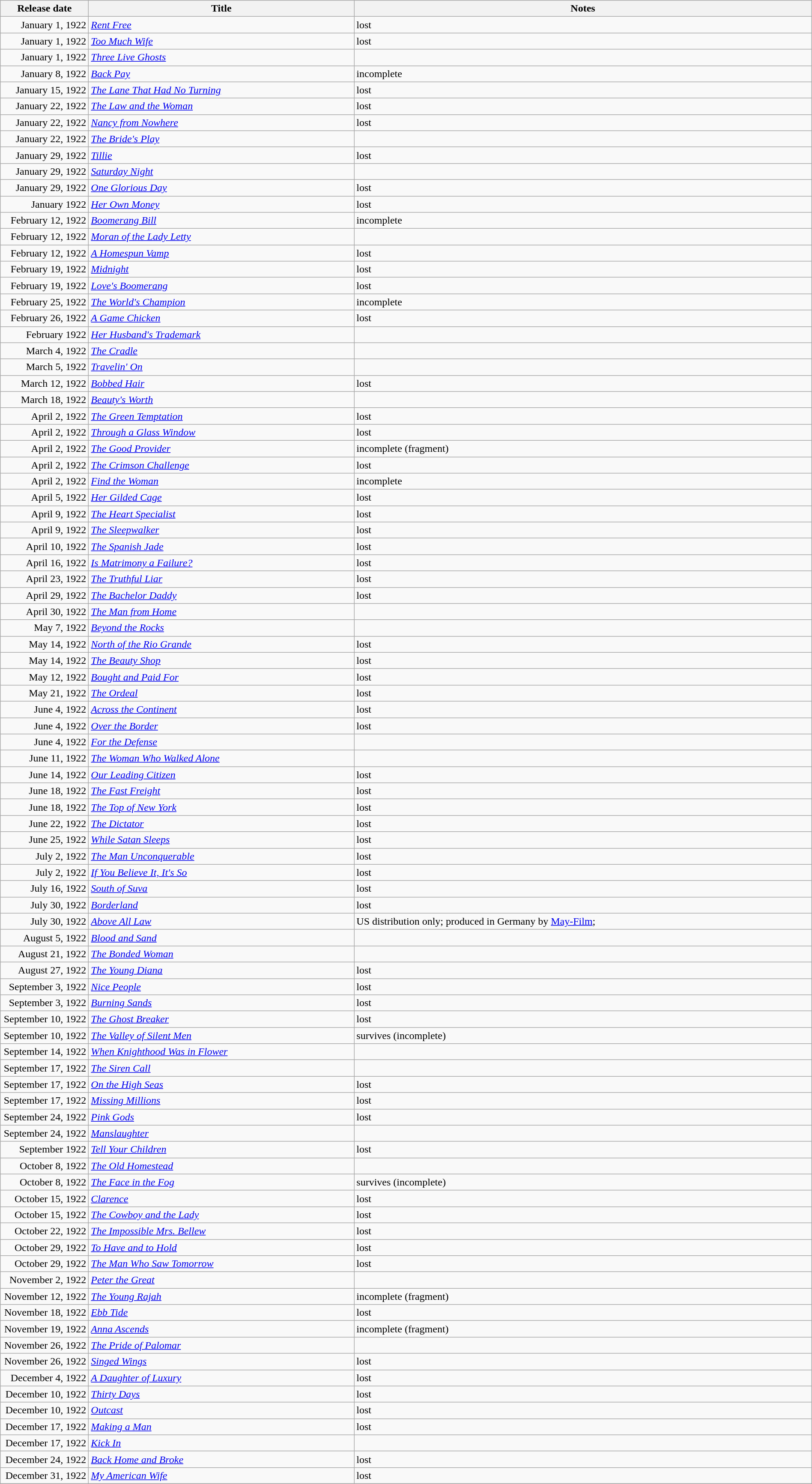<table class="wikitable sortable" style="width:100%;">
<tr>
<th scope="col" style="width:130px;">Release date</th>
<th>Title</th>
<th>Notes</th>
</tr>
<tr>
<td style="text-align:right;">January 1, 1922</td>
<td><em><a href='#'>Rent Free</a></em></td>
<td>lost</td>
</tr>
<tr>
<td style="text-align:right;">January 1, 1922</td>
<td><em><a href='#'>Too Much Wife</a></em></td>
<td>lost</td>
</tr>
<tr>
<td style="text-align:right;">January 1, 1922</td>
<td><em><a href='#'>Three Live Ghosts</a></em></td>
<td></td>
</tr>
<tr>
<td style="text-align:right;">January 8, 1922</td>
<td><em><a href='#'>Back Pay</a></em></td>
<td>incomplete</td>
</tr>
<tr>
<td style="text-align:right;">January 15, 1922</td>
<td><em><a href='#'>The Lane That Had No Turning</a></em></td>
<td>lost</td>
</tr>
<tr>
<td style="text-align:right;">January 22, 1922</td>
<td><em><a href='#'>The Law and the Woman</a></em></td>
<td>lost</td>
</tr>
<tr>
<td style="text-align:right;">January 22, 1922</td>
<td><em><a href='#'>Nancy from Nowhere</a></em></td>
<td>lost</td>
</tr>
<tr>
<td style="text-align:right;">January 22, 1922</td>
<td><em><a href='#'>The Bride's Play</a></em></td>
<td></td>
</tr>
<tr>
<td style="text-align:right;">January 29, 1922</td>
<td><em><a href='#'>Tillie</a></em></td>
<td>lost</td>
</tr>
<tr>
<td style="text-align:right;">January 29, 1922</td>
<td><em><a href='#'>Saturday Night</a></em></td>
<td></td>
</tr>
<tr>
<td style="text-align:right;">January 29, 1922</td>
<td><em><a href='#'>One Glorious Day</a></em></td>
<td>lost</td>
</tr>
<tr>
<td style="text-align:right;">January 1922</td>
<td><em><a href='#'>Her Own Money</a></em></td>
<td>lost</td>
</tr>
<tr>
<td style="text-align:right;">February 12, 1922</td>
<td><em><a href='#'>Boomerang Bill</a></em></td>
<td>incomplete</td>
</tr>
<tr>
<td style="text-align:right;">February 12, 1922</td>
<td><em><a href='#'>Moran of the Lady Letty</a></em></td>
<td></td>
</tr>
<tr>
<td style="text-align:right;">February 12, 1922</td>
<td><em><a href='#'>A Homespun Vamp</a></em></td>
<td>lost</td>
</tr>
<tr>
<td style="text-align:right;">February 19, 1922</td>
<td><em><a href='#'>Midnight</a></em></td>
<td>lost</td>
</tr>
<tr>
<td style="text-align:right;">February 19, 1922</td>
<td><em><a href='#'>Love's Boomerang</a></em></td>
<td>lost</td>
</tr>
<tr>
<td style="text-align:right;">February 25, 1922</td>
<td><em><a href='#'>The World's Champion</a></em></td>
<td>incomplete</td>
</tr>
<tr>
<td style="text-align:right;">February 26, 1922</td>
<td><em><a href='#'>A Game Chicken</a></em></td>
<td>lost</td>
</tr>
<tr>
<td style="text-align:right;">February 1922</td>
<td><em><a href='#'>Her Husband's Trademark</a></em></td>
<td></td>
</tr>
<tr>
<td style="text-align:right;">March 4, 1922</td>
<td><em><a href='#'>The Cradle</a></em></td>
<td></td>
</tr>
<tr>
<td style="text-align:right;">March 5, 1922</td>
<td><em><a href='#'>Travelin' On</a></em></td>
<td></td>
</tr>
<tr>
<td style="text-align:right;">March 12, 1922</td>
<td><em><a href='#'>Bobbed Hair</a></em></td>
<td>lost</td>
</tr>
<tr>
<td style="text-align:right;">March 18, 1922</td>
<td><em><a href='#'>Beauty's Worth</a></em></td>
<td></td>
</tr>
<tr>
<td style="text-align:right;">April 2, 1922</td>
<td><em><a href='#'>The Green Temptation</a></em></td>
<td>lost</td>
</tr>
<tr>
<td style="text-align:right;">April 2, 1922</td>
<td><em><a href='#'>Through a Glass Window</a></em></td>
<td>lost</td>
</tr>
<tr>
<td style="text-align:right;">April 2, 1922</td>
<td><em><a href='#'>The Good Provider</a></em></td>
<td>incomplete (fragment)</td>
</tr>
<tr>
<td style="text-align:right;">April 2, 1922</td>
<td><em><a href='#'>The Crimson Challenge</a></em></td>
<td>lost</td>
</tr>
<tr>
<td style="text-align:right;">April 2, 1922</td>
<td><em><a href='#'>Find the Woman</a></em></td>
<td>incomplete</td>
</tr>
<tr>
<td style="text-align:right;">April 5, 1922</td>
<td><em><a href='#'>Her Gilded Cage</a></em></td>
<td>lost</td>
</tr>
<tr>
<td style="text-align:right;">April 9, 1922</td>
<td><em><a href='#'>The Heart Specialist</a></em></td>
<td>lost</td>
</tr>
<tr>
<td style="text-align:right;">April 9, 1922</td>
<td><em><a href='#'>The Sleepwalker</a></em></td>
<td>lost</td>
</tr>
<tr>
<td style="text-align:right;">April 10, 1922</td>
<td><em><a href='#'>The Spanish Jade</a></em></td>
<td>lost</td>
</tr>
<tr>
<td style="text-align:right;">April 16, 1922</td>
<td><em><a href='#'>Is Matrimony a Failure?</a></em></td>
<td>lost</td>
</tr>
<tr>
<td style="text-align:right;">April 23, 1922</td>
<td><em><a href='#'>The Truthful Liar</a></em></td>
<td>lost</td>
</tr>
<tr>
<td style="text-align:right;">April 29, 1922</td>
<td><em><a href='#'>The Bachelor Daddy</a></em></td>
<td>lost</td>
</tr>
<tr>
<td style="text-align:right;">April 30, 1922</td>
<td><em><a href='#'>The Man from Home</a></em></td>
<td></td>
</tr>
<tr>
<td style="text-align:right;">May 7, 1922</td>
<td><em><a href='#'>Beyond the Rocks</a></em></td>
<td></td>
</tr>
<tr>
<td style="text-align:right;">May 14, 1922</td>
<td><em><a href='#'>North of the Rio Grande</a></em></td>
<td>lost</td>
</tr>
<tr>
<td style="text-align:right;">May 14, 1922</td>
<td><em><a href='#'>The Beauty Shop</a></em></td>
<td>lost</td>
</tr>
<tr>
<td style="text-align:right;">May 12, 1922</td>
<td><em><a href='#'>Bought and Paid For</a></em></td>
<td>lost</td>
</tr>
<tr>
<td style="text-align:right;">May 21, 1922</td>
<td><em><a href='#'>The Ordeal</a></em></td>
<td>lost</td>
</tr>
<tr>
<td style="text-align:right;">June 4, 1922</td>
<td><em><a href='#'>Across the Continent</a></em></td>
<td>lost</td>
</tr>
<tr>
<td style="text-align:right;">June 4, 1922</td>
<td><em><a href='#'>Over the Border</a></em></td>
<td>lost</td>
</tr>
<tr>
<td style="text-align:right;">June 4, 1922</td>
<td><em><a href='#'>For the Defense</a></em></td>
<td></td>
</tr>
<tr>
<td style="text-align:right;">June 11, 1922</td>
<td><em><a href='#'>The Woman Who Walked Alone</a></em></td>
<td></td>
</tr>
<tr>
<td style="text-align:right;">June 14, 1922</td>
<td><em><a href='#'>Our Leading Citizen</a></em></td>
<td>lost</td>
</tr>
<tr>
<td style="text-align:right;">June 18, 1922</td>
<td><em><a href='#'>The Fast Freight</a></em></td>
<td>lost</td>
</tr>
<tr>
<td style="text-align:right;">June 18, 1922</td>
<td><em><a href='#'>The Top of New York</a></em></td>
<td>lost</td>
</tr>
<tr>
<td style="text-align:right;">June 22, 1922</td>
<td><em><a href='#'>The Dictator</a></em></td>
<td>lost</td>
</tr>
<tr>
<td style="text-align:right;">June 25, 1922</td>
<td><em><a href='#'>While Satan Sleeps</a></em></td>
<td>lost</td>
</tr>
<tr>
<td style="text-align:right;">July 2, 1922</td>
<td><em><a href='#'>The Man Unconquerable</a></em></td>
<td>lost</td>
</tr>
<tr>
<td style="text-align:right;">July 2, 1922</td>
<td><em><a href='#'>If You Believe It, It's So</a></em></td>
<td>lost</td>
</tr>
<tr>
<td style="text-align:right;">July 16, 1922</td>
<td><em><a href='#'>South of Suva</a></em></td>
<td>lost</td>
</tr>
<tr>
<td style="text-align:right;">July 30, 1922</td>
<td><em><a href='#'>Borderland</a></em></td>
<td>lost</td>
</tr>
<tr>
<td style="text-align:right;">July 30, 1922</td>
<td><em><a href='#'>Above All Law</a></em></td>
<td>US distribution only; produced in Germany by <a href='#'>May-Film</a>;</td>
</tr>
<tr>
<td style="text-align:right;">August 5, 1922</td>
<td><em><a href='#'>Blood and Sand</a></em></td>
<td></td>
</tr>
<tr>
<td style="text-align:right;">August 21, 1922</td>
<td><em><a href='#'>The Bonded Woman</a></em></td>
<td></td>
</tr>
<tr>
<td style="text-align:right;">August 27, 1922</td>
<td><em><a href='#'>The Young Diana</a></em></td>
<td>lost</td>
</tr>
<tr>
<td style="text-align:right;">September 3, 1922</td>
<td><em><a href='#'>Nice People</a></em></td>
<td>lost</td>
</tr>
<tr>
<td style="text-align:right;">September 3, 1922</td>
<td><em><a href='#'>Burning Sands</a></em></td>
<td>lost</td>
</tr>
<tr>
<td style="text-align:right;">September 10, 1922</td>
<td><em><a href='#'>The Ghost Breaker</a></em></td>
<td>lost</td>
</tr>
<tr>
<td style="text-align:right;">September 10, 1922</td>
<td><em><a href='#'>The Valley of Silent Men</a></em></td>
<td>survives (incomplete)</td>
</tr>
<tr>
<td style="text-align:right;">September 14, 1922</td>
<td><em><a href='#'>When Knighthood Was in Flower</a></em></td>
<td></td>
</tr>
<tr>
<td style="text-align:right;">September 17, 1922</td>
<td><em><a href='#'>The Siren Call</a></em></td>
<td></td>
</tr>
<tr>
<td style="text-align:right;">September 17, 1922</td>
<td><em><a href='#'>On the High Seas</a></em></td>
<td>lost</td>
</tr>
<tr>
<td style="text-align:right;">September 17, 1922</td>
<td><em><a href='#'>Missing Millions</a></em></td>
<td>lost</td>
</tr>
<tr>
<td style="text-align:right;">September 24, 1922</td>
<td><em><a href='#'>Pink Gods</a></em></td>
<td>lost</td>
</tr>
<tr>
<td style="text-align:right;">September 24, 1922</td>
<td><em><a href='#'>Manslaughter</a></em></td>
<td></td>
</tr>
<tr>
<td style="text-align:right;">September 1922</td>
<td><em><a href='#'>Tell Your Children</a></em></td>
<td>lost</td>
</tr>
<tr>
<td style="text-align:right;">October 8, 1922</td>
<td><em><a href='#'>The Old Homestead</a></em></td>
<td></td>
</tr>
<tr>
<td style="text-align:right;">October 8, 1922</td>
<td><em><a href='#'>The Face in the Fog</a></em></td>
<td>survives (incomplete)</td>
</tr>
<tr>
<td style="text-align:right;">October 15, 1922</td>
<td><em><a href='#'>Clarence</a></em></td>
<td>lost</td>
</tr>
<tr>
<td style="text-align:right;">October 15, 1922</td>
<td><em><a href='#'>The Cowboy and the Lady</a></em></td>
<td>lost</td>
</tr>
<tr>
<td style="text-align:right;">October 22, 1922</td>
<td><em><a href='#'>The Impossible Mrs. Bellew</a></em></td>
<td>lost</td>
</tr>
<tr>
<td style="text-align:right;">October 29, 1922</td>
<td><em><a href='#'>To Have and to Hold</a></em></td>
<td>lost</td>
</tr>
<tr>
<td style="text-align:right;">October 29, 1922</td>
<td><em><a href='#'>The Man Who Saw Tomorrow</a></em></td>
<td>lost</td>
</tr>
<tr>
<td style="text-align:right;">November 2, 1922</td>
<td><em><a href='#'>Peter the Great</a></em></td>
<td></td>
</tr>
<tr>
<td style="text-align:right;">November 12, 1922</td>
<td><em><a href='#'>The Young Rajah</a></em></td>
<td>incomplete (fragment)</td>
</tr>
<tr>
<td style="text-align:right;">November 18, 1922</td>
<td><em><a href='#'>Ebb Tide</a></em></td>
<td>lost</td>
</tr>
<tr>
<td style="text-align:right;">November 19, 1922</td>
<td><em><a href='#'>Anna Ascends</a></em></td>
<td>incomplete (fragment)</td>
</tr>
<tr>
<td style="text-align:right;">November 26, 1922</td>
<td><em><a href='#'>The Pride of Palomar</a></em></td>
<td></td>
</tr>
<tr>
<td style="text-align:right;">November 26, 1922</td>
<td><em><a href='#'>Singed Wings</a></em></td>
<td>lost</td>
</tr>
<tr>
<td style="text-align:right;">December 4, 1922</td>
<td><em><a href='#'>A Daughter of Luxury</a></em></td>
<td>lost</td>
</tr>
<tr>
<td style="text-align:right;">December 10, 1922</td>
<td><em><a href='#'>Thirty Days</a></em></td>
<td>lost</td>
</tr>
<tr>
<td style="text-align:right;">December 10, 1922</td>
<td><em><a href='#'>Outcast</a></em></td>
<td>lost</td>
</tr>
<tr>
<td style="text-align:right;">December 17, 1922</td>
<td><em><a href='#'>Making a Man</a></em></td>
<td>lost</td>
</tr>
<tr>
<td style="text-align:right;">December 17, 1922</td>
<td><em><a href='#'>Kick In</a></em></td>
<td></td>
</tr>
<tr>
<td style="text-align:right;">December 24, 1922</td>
<td><em><a href='#'>Back Home and Broke</a></em></td>
<td>lost</td>
</tr>
<tr>
<td style="text-align:right;">December 31, 1922</td>
<td><em><a href='#'>My American Wife</a></em></td>
<td>lost</td>
</tr>
<tr>
</tr>
</table>
